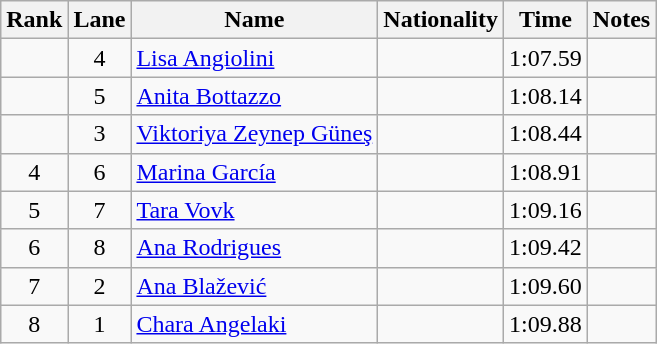<table class="wikitable sortable" style="text-align:center">
<tr>
<th>Rank</th>
<th>Lane</th>
<th>Name</th>
<th>Nationality</th>
<th>Time</th>
<th>Notes</th>
</tr>
<tr>
<td></td>
<td>4</td>
<td align=left><a href='#'>Lisa Angiolini</a></td>
<td align=left></td>
<td>1:07.59</td>
<td></td>
</tr>
<tr>
<td></td>
<td>5</td>
<td align=left><a href='#'>Anita Bottazzo</a></td>
<td align=left></td>
<td>1:08.14</td>
<td></td>
</tr>
<tr>
<td></td>
<td>3</td>
<td align=left><a href='#'>Viktoriya Zeynep Güneş</a></td>
<td align=left></td>
<td>1:08.44</td>
<td></td>
</tr>
<tr>
<td>4</td>
<td>6</td>
<td align=left><a href='#'>Marina García</a></td>
<td align=left></td>
<td>1:08.91</td>
<td></td>
</tr>
<tr>
<td>5</td>
<td>7</td>
<td align=left><a href='#'>Tara Vovk</a></td>
<td align=left></td>
<td>1:09.16</td>
<td></td>
</tr>
<tr>
<td>6</td>
<td>8</td>
<td align=left><a href='#'>Ana Rodrigues</a></td>
<td align=left></td>
<td>1:09.42</td>
<td></td>
</tr>
<tr>
<td>7</td>
<td>2</td>
<td align=left><a href='#'>Ana Blažević</a></td>
<td align=left></td>
<td>1:09.60</td>
<td></td>
</tr>
<tr>
<td>8</td>
<td>1</td>
<td align=left><a href='#'>Chara Angelaki</a></td>
<td align=left></td>
<td>1:09.88</td>
<td></td>
</tr>
</table>
